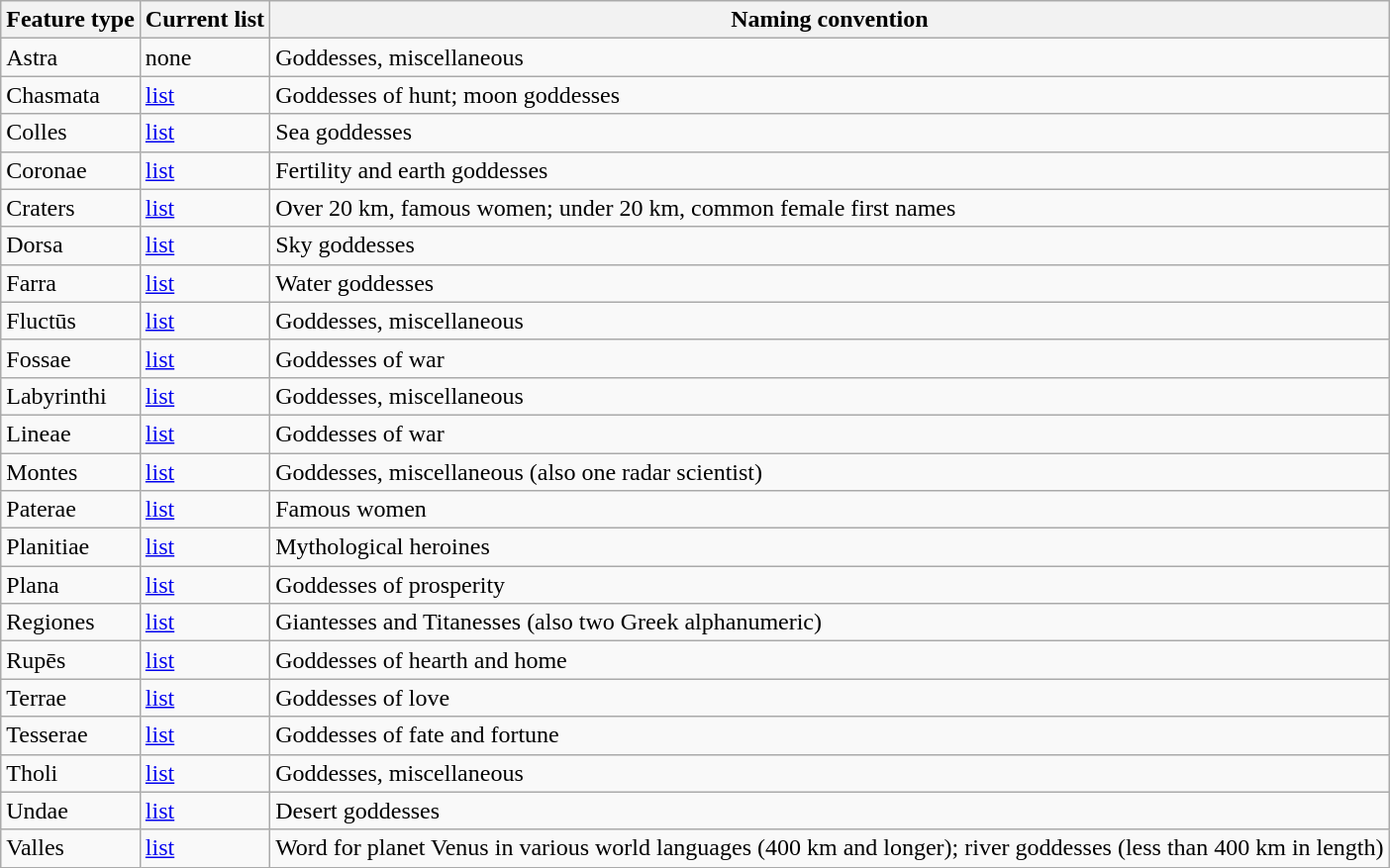<table class="wikitable">
<tr>
<th>Feature type</th>
<th>Current list</th>
<th>Naming convention</th>
</tr>
<tr>
<td>Astra</td>
<td>none </td>
<td>Goddesses, miscellaneous</td>
</tr>
<tr>
<td>Chasmata</td>
<td><a href='#'>list</a> </td>
<td>Goddesses of hunt; moon goddesses</td>
</tr>
<tr>
<td>Colles</td>
<td><a href='#'>list</a> </td>
<td>Sea goddesses</td>
</tr>
<tr>
<td>Coronae</td>
<td><a href='#'>list</a> </td>
<td>Fertility and earth goddesses</td>
</tr>
<tr>
<td>Craters</td>
<td><a href='#'>list</a> </td>
<td>Over 20 km, famous women; under 20 km, common female first names</td>
</tr>
<tr>
<td>Dorsa</td>
<td><a href='#'>list</a> </td>
<td>Sky goddesses</td>
</tr>
<tr>
<td>Farra</td>
<td><a href='#'>list</a> </td>
<td>Water goddesses</td>
</tr>
<tr>
<td>Fluctūs</td>
<td><a href='#'>list</a> </td>
<td>Goddesses, miscellaneous</td>
</tr>
<tr>
<td>Fossae</td>
<td><a href='#'>list</a> </td>
<td>Goddesses of war</td>
</tr>
<tr>
<td>Labyrinthi</td>
<td><a href='#'>list</a> </td>
<td>Goddesses, miscellaneous</td>
</tr>
<tr>
<td>Lineae</td>
<td><a href='#'>list</a> </td>
<td>Goddesses of war</td>
</tr>
<tr>
<td>Montes</td>
<td><a href='#'>list</a> </td>
<td>Goddesses, miscellaneous (also one radar scientist)</td>
</tr>
<tr>
<td>Paterae</td>
<td><a href='#'>list</a> </td>
<td>Famous women</td>
</tr>
<tr>
<td>Planitiae</td>
<td><a href='#'>list</a> </td>
<td>Mythological heroines</td>
</tr>
<tr>
<td>Plana</td>
<td><a href='#'>list</a> </td>
<td>Goddesses of prosperity</td>
</tr>
<tr>
<td>Regiones</td>
<td><a href='#'>list</a> </td>
<td>Giantesses and Titanesses (also two Greek alphanumeric)</td>
</tr>
<tr>
<td>Rupēs</td>
<td><a href='#'>list</a> </td>
<td>Goddesses of hearth and home</td>
</tr>
<tr>
<td>Terrae</td>
<td><a href='#'>list</a> </td>
<td>Goddesses of love</td>
</tr>
<tr>
<td>Tesserae</td>
<td><a href='#'>list</a> </td>
<td>Goddesses of fate and fortune</td>
</tr>
<tr>
<td>Tholi</td>
<td><a href='#'>list</a> </td>
<td>Goddesses, miscellaneous</td>
</tr>
<tr>
<td>Undae</td>
<td><a href='#'>list</a> </td>
<td>Desert goddesses</td>
</tr>
<tr>
<td>Valles</td>
<td><a href='#'>list</a> </td>
<td>Word for planet Venus in various world languages (400 km and longer); river goddesses (less than 400 km in length)</td>
</tr>
</table>
